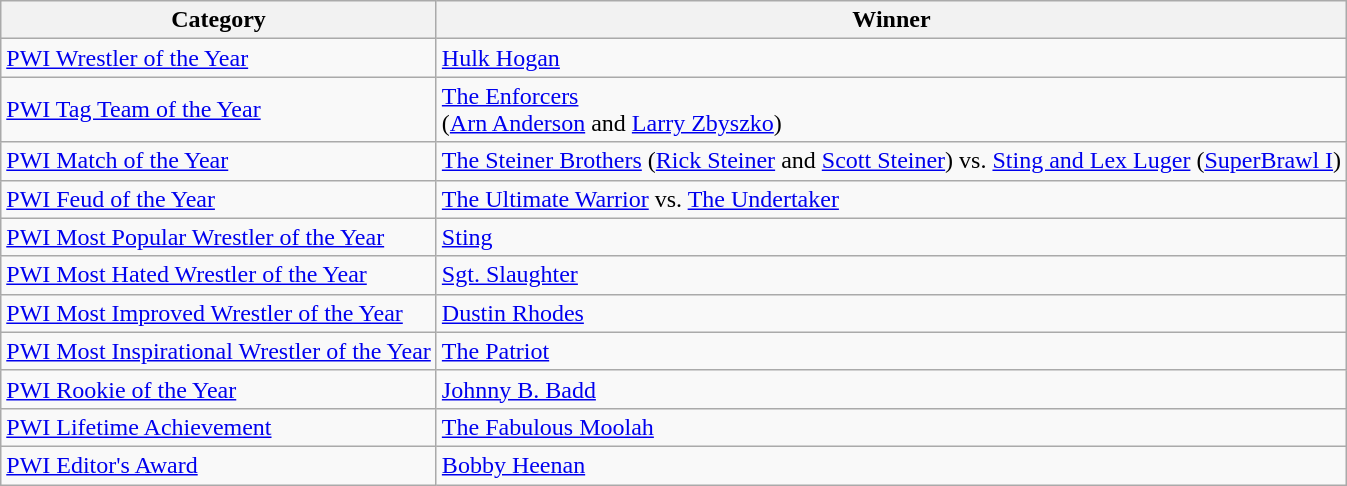<table class="wikitable">
<tr>
<th>Category</th>
<th>Winner</th>
</tr>
<tr>
<td><a href='#'>PWI Wrestler of the Year</a></td>
<td><a href='#'>Hulk Hogan</a></td>
</tr>
<tr>
<td><a href='#'>PWI Tag Team of the Year</a></td>
<td><a href='#'>The Enforcers</a><br>(<a href='#'>Arn Anderson</a> and <a href='#'>Larry Zbyszko</a>)</td>
</tr>
<tr>
<td><a href='#'>PWI Match of the Year</a></td>
<td><a href='#'>The Steiner Brothers</a> (<a href='#'>Rick Steiner</a> and <a href='#'>Scott Steiner</a>) vs. <a href='#'>Sting and Lex Luger</a> (<a href='#'>SuperBrawl I</a>)</td>
</tr>
<tr>
<td><a href='#'>PWI Feud of the Year</a></td>
<td><a href='#'>The Ultimate Warrior</a> vs. <a href='#'>The Undertaker</a></td>
</tr>
<tr>
<td><a href='#'>PWI Most Popular Wrestler of the Year</a></td>
<td><a href='#'>Sting</a></td>
</tr>
<tr>
<td><a href='#'>PWI Most Hated Wrestler of the Year</a></td>
<td><a href='#'>Sgt. Slaughter</a></td>
</tr>
<tr>
<td><a href='#'>PWI Most Improved Wrestler of the Year</a></td>
<td><a href='#'>Dustin Rhodes</a></td>
</tr>
<tr>
<td><a href='#'>PWI Most Inspirational Wrestler of the Year</a></td>
<td><a href='#'>The Patriot</a></td>
</tr>
<tr>
<td><a href='#'>PWI Rookie of the Year</a></td>
<td><a href='#'>Johnny B. Badd</a></td>
</tr>
<tr>
<td><a href='#'>PWI Lifetime Achievement</a></td>
<td><a href='#'>The Fabulous Moolah</a></td>
</tr>
<tr>
<td><a href='#'>PWI Editor's Award</a></td>
<td><a href='#'>Bobby Heenan</a></td>
</tr>
</table>
